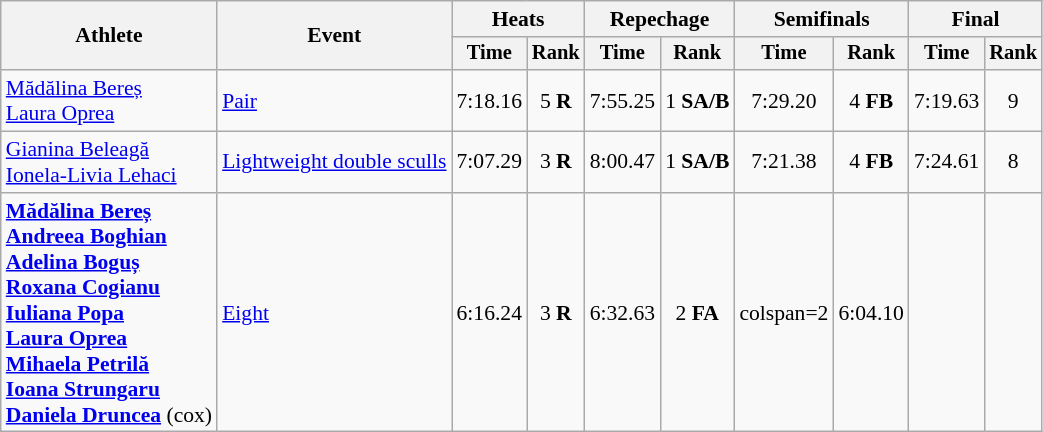<table class="wikitable" style="font-size:90%">
<tr>
<th rowspan="2">Athlete</th>
<th rowspan="2">Event</th>
<th colspan="2">Heats</th>
<th colspan="2">Repechage</th>
<th colspan="2">Semifinals</th>
<th colspan="2">Final</th>
</tr>
<tr style="font-size:95%">
<th>Time</th>
<th>Rank</th>
<th>Time</th>
<th>Rank</th>
<th>Time</th>
<th>Rank</th>
<th>Time</th>
<th>Rank</th>
</tr>
<tr align=center>
<td align=left><a href='#'>Mădălina Bereș</a><br><a href='#'>Laura Oprea</a></td>
<td align=left><a href='#'>Pair</a></td>
<td>7:18.16</td>
<td>5 <strong>R</strong></td>
<td>7:55.25</td>
<td>1 <strong>SA/B</strong></td>
<td>7:29.20</td>
<td>4 <strong>FB</strong></td>
<td>7:19.63</td>
<td>9</td>
</tr>
<tr align=center>
<td align=left><a href='#'>Gianina Beleagă</a><br><a href='#'>Ionela-Livia Lehaci</a></td>
<td align=left><a href='#'>Lightweight double sculls</a></td>
<td>7:07.29</td>
<td>3 <strong>R</strong></td>
<td>8:00.47</td>
<td>1 <strong>SA/B</strong></td>
<td>7:21.38</td>
<td>4 <strong>FB</strong></td>
<td>7:24.61</td>
<td>8</td>
</tr>
<tr align=center>
<td align=left><strong><a href='#'>Mădălina Bereș</a></strong><br><strong><a href='#'>Andreea Boghian</a></strong><br><strong><a href='#'>Adelina Boguș</a></strong><br><strong><a href='#'>Roxana Cogianu</a></strong><br><strong><a href='#'>Iuliana Popa</a></strong><br><strong><a href='#'>Laura Oprea</a></strong><br><strong><a href='#'>Mihaela Petrilă</a></strong><br><strong><a href='#'>Ioana Strungaru</a></strong><br><strong><a href='#'>Daniela Druncea</a></strong> (cox)</td>
<td align=left><a href='#'>Eight</a></td>
<td>6:16.24</td>
<td>3 <strong>R</strong></td>
<td>6:32.63</td>
<td>2 <strong>FA</strong></td>
<td>colspan=2 </td>
<td>6:04.10</td>
<td></td>
</tr>
</table>
